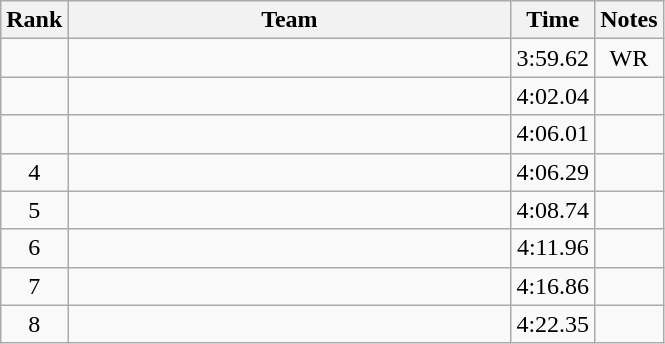<table class="wikitable" style="text-align:center">
<tr>
<th>Rank</th>
<th Style="width:18em">Team</th>
<th>Time</th>
<th>Notes</th>
</tr>
<tr>
<td></td>
<td style="text-align:left"></td>
<td>3:59.62</td>
<td>WR</td>
</tr>
<tr>
<td></td>
<td style="text-align:left"></td>
<td>4:02.04</td>
<td></td>
</tr>
<tr>
<td></td>
<td style="text-align:left"></td>
<td>4:06.01</td>
<td></td>
</tr>
<tr>
<td>4</td>
<td style="text-align:left"></td>
<td>4:06.29</td>
<td></td>
</tr>
<tr>
<td>5</td>
<td style="text-align:left"></td>
<td>4:08.74</td>
<td></td>
</tr>
<tr>
<td>6</td>
<td style="text-align:left"></td>
<td>4:11.96</td>
<td></td>
</tr>
<tr>
<td>7</td>
<td style="text-align:left"></td>
<td>4:16.86</td>
<td></td>
</tr>
<tr>
<td>8</td>
<td style="text-align:left"></td>
<td>4:22.35</td>
<td></td>
</tr>
</table>
